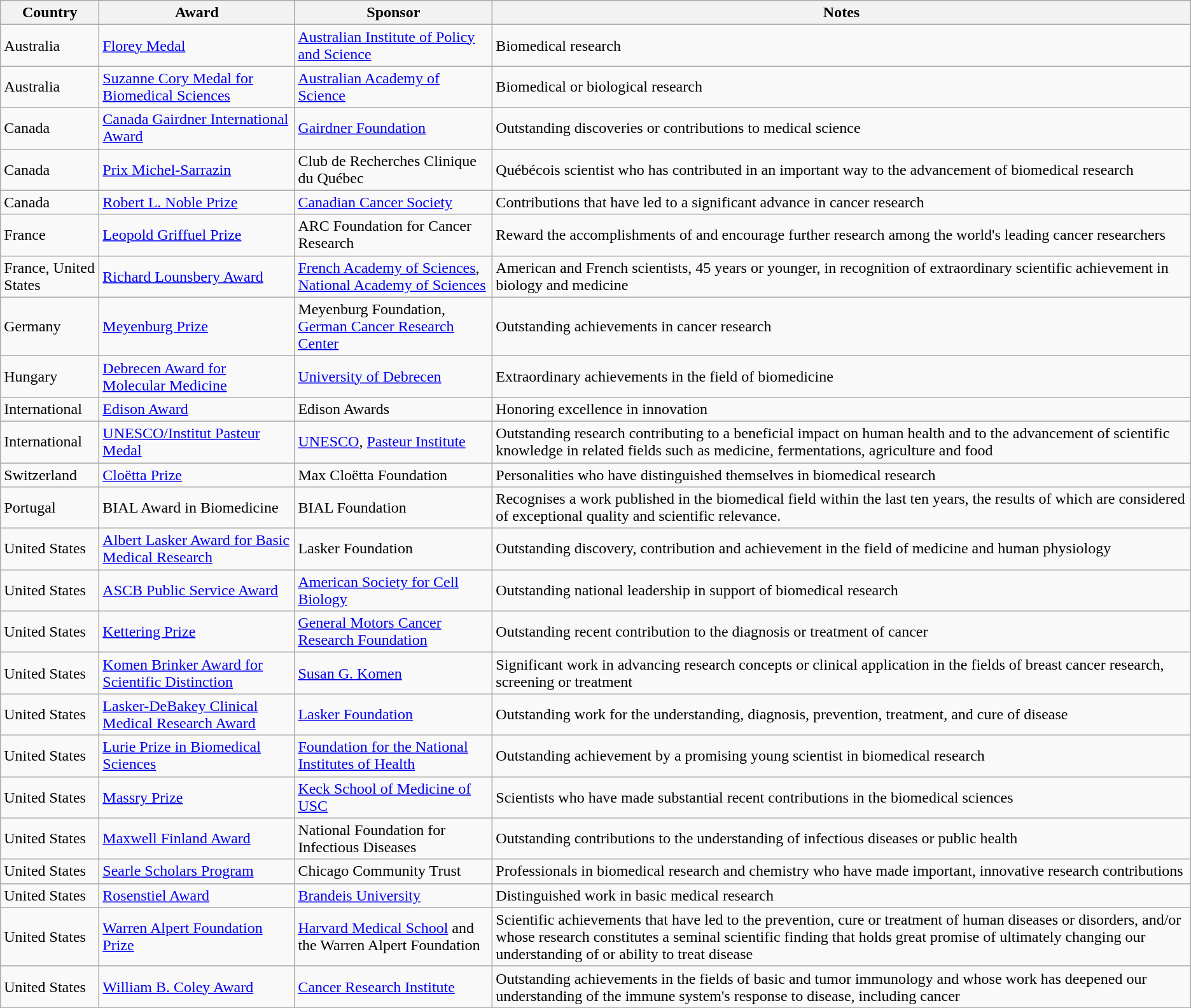<table Class="wikitable sortable">
<tr>
<th style="width:6em;">Country</th>
<th>Award</th>
<th>Sponsor</th>
<th>Notes</th>
</tr>
<tr>
<td>Australia</td>
<td><a href='#'>Florey Medal</a></td>
<td><a href='#'>Australian Institute of Policy and Science</a></td>
<td>Biomedical research</td>
</tr>
<tr>
<td>Australia</td>
<td><a href='#'>Suzanne Cory Medal for Biomedical Sciences</a></td>
<td><a href='#'>Australian Academy of Science</a></td>
<td>Biomedical or biological research </td>
</tr>
<tr>
<td>Canada</td>
<td><a href='#'>Canada Gairdner International Award</a></td>
<td><a href='#'>Gairdner Foundation</a></td>
<td>Outstanding discoveries or contributions to medical science</td>
</tr>
<tr>
<td>Canada</td>
<td><a href='#'>Prix Michel-Sarrazin</a></td>
<td>Club de Recherches Clinique du Québec</td>
<td>Québécois scientist who has contributed in an important way to the advancement of biomedical research</td>
</tr>
<tr>
<td>Canada</td>
<td><a href='#'>Robert L. Noble Prize</a></td>
<td><a href='#'>Canadian Cancer Society</a></td>
<td>Contributions that have led to a significant advance in cancer research</td>
</tr>
<tr>
<td>France</td>
<td><a href='#'>Leopold Griffuel Prize</a></td>
<td>ARC Foundation for Cancer Research</td>
<td>Reward the accomplishments of and encourage further research among the world's leading cancer researchers</td>
</tr>
<tr>
<td>France, United States</td>
<td><a href='#'>Richard Lounsbery Award</a></td>
<td><a href='#'>French Academy of Sciences</a>, <a href='#'>National Academy of Sciences</a></td>
<td>American and French scientists, 45 years or younger, in recognition of extraordinary scientific achievement in biology and medicine</td>
</tr>
<tr>
<td>Germany</td>
<td><a href='#'>Meyenburg Prize</a></td>
<td>Meyenburg Foundation, <a href='#'>German Cancer Research Center</a></td>
<td>Outstanding achievements in cancer research</td>
</tr>
<tr>
<td>Hungary</td>
<td><a href='#'>Debrecen Award for Molecular Medicine</a></td>
<td><a href='#'>University of Debrecen</a></td>
<td>Extraordinary achievements in the field of biomedicine</td>
</tr>
<tr>
<td>International</td>
<td><a href='#'>Edison Award</a></td>
<td>Edison Awards</td>
<td>Honoring excellence in innovation</td>
</tr>
<tr>
<td>International</td>
<td><a href='#'>UNESCO/Institut Pasteur Medal</a></td>
<td><a href='#'>UNESCO</a>, <a href='#'>Pasteur Institute</a></td>
<td>Outstanding research contributing to a beneficial impact on human health and to the advancement of scientific knowledge in related fields such as medicine, fermentations, agriculture and food</td>
</tr>
<tr>
<td>Switzerland</td>
<td><a href='#'>Cloëtta Prize</a></td>
<td>Max Cloëtta Foundation</td>
<td>Personalities who have distinguished themselves in biomedical research</td>
</tr>
<tr>
<td>Portugal</td>
<td>BIAL Award in Biomedicine</td>
<td>BIAL Foundation</td>
<td>Recognises a work published in the biomedical field within the last ten years, the results of which are considered of exceptional quality and scientific relevance.</td>
</tr>
<tr>
<td>United States</td>
<td><a href='#'>Albert Lasker Award for Basic Medical Research</a></td>
<td>Lasker Foundation</td>
<td>Outstanding discovery, contribution and achievement in the field of medicine and human physiology</td>
</tr>
<tr>
<td>United States</td>
<td><a href='#'>ASCB Public Service Award</a></td>
<td><a href='#'>American Society for Cell Biology</a></td>
<td>Outstanding national leadership in support of biomedical research</td>
</tr>
<tr>
<td>United States</td>
<td><a href='#'>Kettering Prize</a></td>
<td><a href='#'>General Motors Cancer Research Foundation</a></td>
<td>Outstanding recent contribution to the diagnosis or treatment of cancer</td>
</tr>
<tr>
<td>United States</td>
<td><a href='#'>Komen Brinker Award for Scientific Distinction</a></td>
<td><a href='#'>Susan G. Komen</a></td>
<td>Significant work in advancing research concepts or clinical application in the fields of breast cancer research, screening or treatment</td>
</tr>
<tr>
<td>United States</td>
<td><a href='#'>Lasker-DeBakey Clinical Medical Research Award</a></td>
<td><a href='#'>Lasker Foundation</a></td>
<td>Outstanding work for the understanding, diagnosis, prevention, treatment, and cure of disease</td>
</tr>
<tr>
<td>United States</td>
<td><a href='#'>Lurie Prize in Biomedical Sciences</a></td>
<td><a href='#'>Foundation for the National Institutes of Health</a></td>
<td>Outstanding achievement by a promising young scientist in biomedical research</td>
</tr>
<tr>
<td>United States</td>
<td><a href='#'>Massry Prize</a></td>
<td><a href='#'>Keck School of Medicine of USC</a></td>
<td>Scientists who have made substantial recent contributions in the biomedical sciences</td>
</tr>
<tr>
<td>United States</td>
<td><a href='#'>Maxwell Finland Award</a></td>
<td>National Foundation for Infectious Diseases</td>
<td>Outstanding contributions to the understanding of infectious diseases or public health</td>
</tr>
<tr>
<td>United States</td>
<td><a href='#'>Searle Scholars Program</a></td>
<td>Chicago Community Trust</td>
<td>Professionals in biomedical research and chemistry who have made important, innovative research contributions</td>
</tr>
<tr>
<td>United States</td>
<td><a href='#'>Rosenstiel Award</a></td>
<td><a href='#'>Brandeis University</a></td>
<td>Distinguished work in basic medical research</td>
</tr>
<tr>
<td>United States</td>
<td><a href='#'>Warren Alpert Foundation Prize</a></td>
<td><a href='#'>Harvard Medical School</a> and the Warren Alpert Foundation</td>
<td>Scientific achievements that have led to the prevention, cure or treatment of human diseases or disorders, and/or whose research constitutes a seminal scientific finding that holds great promise of ultimately changing our understanding of or ability to treat disease</td>
</tr>
<tr>
<td>United States</td>
<td><a href='#'>William B. Coley Award</a></td>
<td><a href='#'>Cancer Research Institute</a></td>
<td>Outstanding achievements in the fields of basic and tumor immunology and whose work has deepened our understanding of the immune system's response to disease, including cancer</td>
</tr>
</table>
